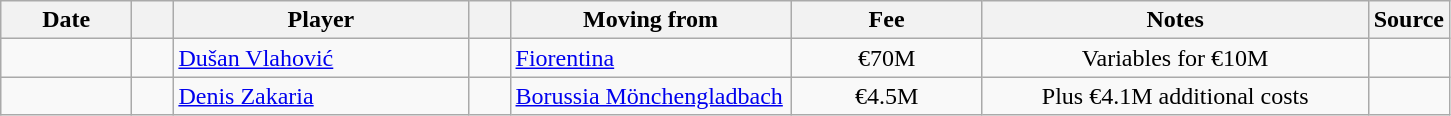<table class="wikitable sortable">
<tr>
<th style="width:80px;">Date</th>
<th style="width:20px;"></th>
<th style="width:190px;">Player</th>
<th style="width:20px;"></th>
<th style="width:180px;">Moving from</th>
<th style="width:120px;" class="unsortable">Fee</th>
<th style="width:250px;" class="unsortable">Notes</th>
<th style="width:20px;">Source</th>
</tr>
<tr>
<td></td>
<td align=center></td>
<td> <a href='#'>Dušan Vlahović</a></td>
<td align="center"></td>
<td align=left> <a href='#'>Fiorentina</a></td>
<td align="center">€70M</td>
<td align=center>Variables for €10M</td>
<td></td>
</tr>
<tr>
<td></td>
<td align="center"></td>
<td> <a href='#'>Denis Zakaria</a></td>
<td align="center"></td>
<td> <a href='#'>Borussia Mönchengladbach</a></td>
<td align="center">€4.5M</td>
<td align="center">Plus €4.1M additional costs</td>
<td></td>
</tr>
</table>
